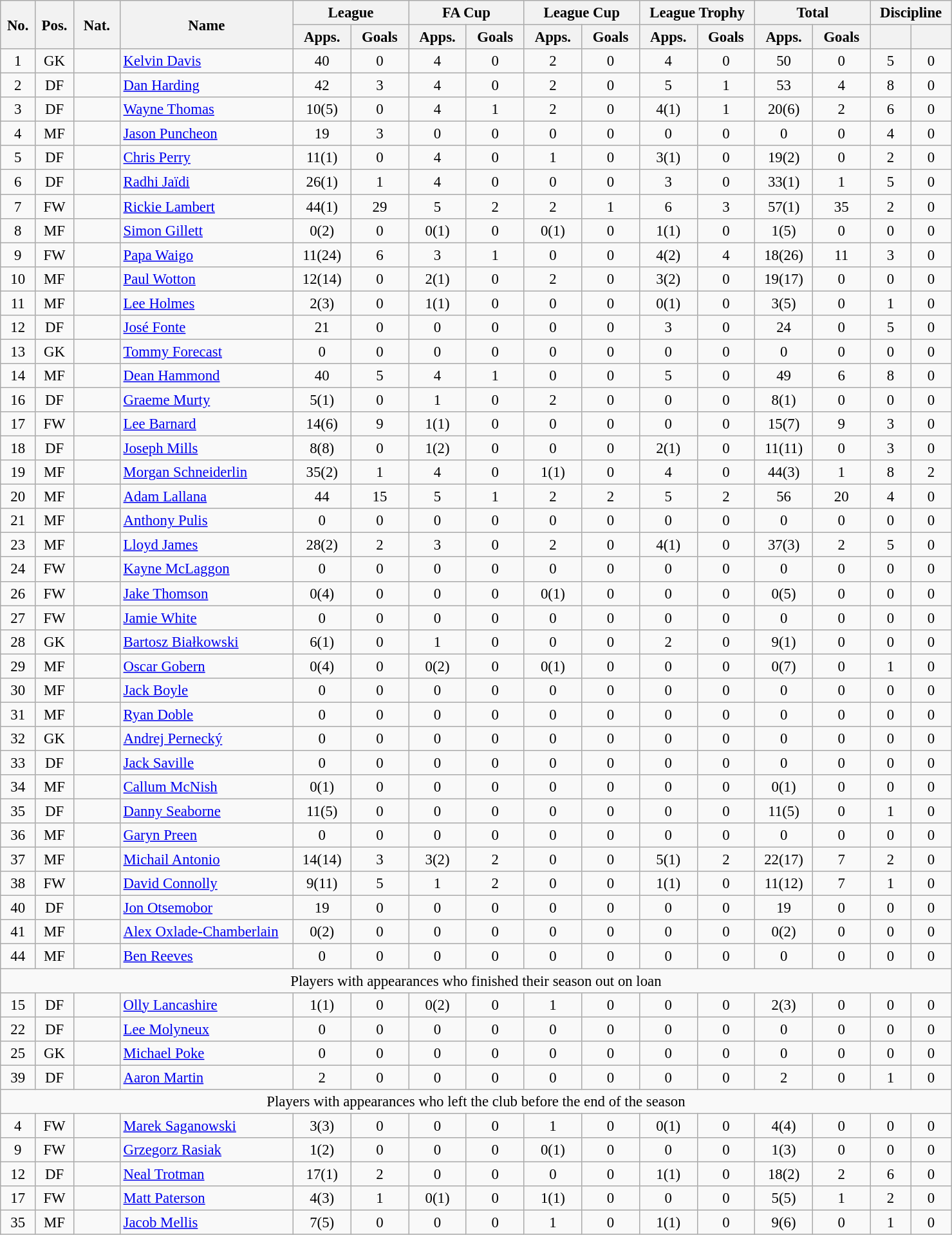<table class="wikitable" style="width:78%; font-size:95%;">
<tr>
<th rowspan="2" width="3%">No.</th>
<th rowspan="2" width="3%">Pos.</th>
<th rowspan="2" width="4%">Nat.</th>
<th rowspan="2" width="15%">Name</th>
<th colspan="2">League</th>
<th colspan="2">FA Cup</th>
<th colspan="2">League Cup</th>
<th colspan="2">League Trophy</th>
<th colspan="2">Total</th>
<th colspan="2">Discipline</th>
</tr>
<tr>
<th width="5%">Apps.</th>
<th width="5%">Goals</th>
<th width="5%">Apps.</th>
<th width="5%">Goals</th>
<th width="5%">Apps.</th>
<th width="5%">Goals</th>
<th width="5%">Apps.</th>
<th width="5%">Goals</th>
<th width="5%">Apps.</th>
<th width="5%">Goals</th>
<th width="3%"></th>
<th width="3%"></th>
</tr>
<tr>
<td align="center">1</td>
<td align="center">GK</td>
<td align="center"></td>
<td><a href='#'>Kelvin Davis</a></td>
<td align="center">40</td>
<td align="center">0</td>
<td align="center">4</td>
<td align="center">0</td>
<td align="center">2</td>
<td align="center">0</td>
<td align="center">4</td>
<td align="center">0</td>
<td align="center">50</td>
<td align="center">0</td>
<td align="center">5</td>
<td align="center">0</td>
</tr>
<tr>
<td align="center">2</td>
<td align="center">DF</td>
<td align="center"></td>
<td><a href='#'>Dan Harding</a></td>
<td align="center">42</td>
<td align="center">3</td>
<td align="center">4</td>
<td align="center">0</td>
<td align="center">2</td>
<td align="center">0</td>
<td align="center">5</td>
<td align="center">1</td>
<td align="center">53</td>
<td align="center">4</td>
<td align="center">8</td>
<td align="center">0</td>
</tr>
<tr>
<td align="center">3</td>
<td align="center">DF</td>
<td align="center"></td>
<td><a href='#'>Wayne Thomas</a></td>
<td align="center">10(5)</td>
<td align="center">0</td>
<td align="center">4</td>
<td align="center">1</td>
<td align="center">2</td>
<td align="center">0</td>
<td align="center">4(1)</td>
<td align="center">1</td>
<td align="center">20(6)</td>
<td align="center">2</td>
<td align="center">6</td>
<td align="center">0</td>
</tr>
<tr>
<td align="center">4</td>
<td align="center">MF</td>
<td align="center"></td>
<td><a href='#'>Jason Puncheon</a></td>
<td align="center">19</td>
<td align="center">3</td>
<td align="center">0</td>
<td align="center">0</td>
<td align="center">0</td>
<td align="center">0</td>
<td align="center">0</td>
<td align="center">0</td>
<td align="center">0</td>
<td align="center">0</td>
<td align="center">4</td>
<td align="center">0</td>
</tr>
<tr>
<td align="center">5</td>
<td align="center">DF</td>
<td align="center"></td>
<td><a href='#'>Chris Perry</a></td>
<td align="center">11(1)</td>
<td align="center">0</td>
<td align="center">4</td>
<td align="center">0</td>
<td align="center">1</td>
<td align="center">0</td>
<td align="center">3(1)</td>
<td align="center">0</td>
<td align="center">19(2)</td>
<td align="center">0</td>
<td align="center">2</td>
<td align="center">0</td>
</tr>
<tr>
<td align="center">6</td>
<td align="center">DF</td>
<td align="center"></td>
<td><a href='#'>Radhi Jaïdi</a></td>
<td align="center">26(1)</td>
<td align="center">1</td>
<td align="center">4</td>
<td align="center">0</td>
<td align="center">0</td>
<td align="center">0</td>
<td align="center">3</td>
<td align="center">0</td>
<td align="center">33(1)</td>
<td align="center">1</td>
<td align="center">5</td>
<td align="center">0</td>
</tr>
<tr>
<td align="center">7</td>
<td align="center">FW</td>
<td align="center"></td>
<td><a href='#'>Rickie Lambert</a></td>
<td align="center">44(1)</td>
<td align="center">29</td>
<td align="center">5</td>
<td align="center">2</td>
<td align="center">2</td>
<td align="center">1</td>
<td align="center">6</td>
<td align="center">3</td>
<td align="center">57(1)</td>
<td align="center">35</td>
<td align="center">2</td>
<td align="center">0</td>
</tr>
<tr>
<td align="center">8</td>
<td align="center">MF</td>
<td align="center"></td>
<td><a href='#'>Simon Gillett</a></td>
<td align="center">0(2)</td>
<td align="center">0</td>
<td align="center">0(1)</td>
<td align="center">0</td>
<td align="center">0(1)</td>
<td align="center">0</td>
<td align="center">1(1)</td>
<td align="center">0</td>
<td align="center">1(5)</td>
<td align="center">0</td>
<td align="center">0</td>
<td align="center">0</td>
</tr>
<tr>
<td align="center">9</td>
<td align="center">FW</td>
<td align="center"></td>
<td><a href='#'>Papa Waigo</a></td>
<td align="center">11(24)</td>
<td align="center">6</td>
<td align="center">3</td>
<td align="center">1</td>
<td align="center">0</td>
<td align="center">0</td>
<td align="center">4(2)</td>
<td align="center">4</td>
<td align="center">18(26)</td>
<td align="center">11</td>
<td align="center">3</td>
<td align="center">0</td>
</tr>
<tr>
<td align="center">10</td>
<td align="center">MF</td>
<td align="center"></td>
<td><a href='#'>Paul Wotton</a></td>
<td align="center">12(14)</td>
<td align="center">0</td>
<td align="center">2(1)</td>
<td align="center">0</td>
<td align="center">2</td>
<td align="center">0</td>
<td align="center">3(2)</td>
<td align="center">0</td>
<td align="center">19(17)</td>
<td align="center">0</td>
<td align="center">0</td>
<td align="center">0</td>
</tr>
<tr>
<td align="center">11</td>
<td align="center">MF</td>
<td align="center"></td>
<td><a href='#'>Lee Holmes</a></td>
<td align="center">2(3)</td>
<td align="center">0</td>
<td align="center">1(1)</td>
<td align="center">0</td>
<td align="center">0</td>
<td align="center">0</td>
<td align="center">0(1)</td>
<td align="center">0</td>
<td align="center">3(5)</td>
<td align="center">0</td>
<td align="center">1</td>
<td align="center">0</td>
</tr>
<tr>
<td align="center">12</td>
<td align="center">DF</td>
<td align="center"></td>
<td><a href='#'>José Fonte</a></td>
<td align="center">21</td>
<td align="center">0</td>
<td align="center">0</td>
<td align="center">0</td>
<td align="center">0</td>
<td align="center">0</td>
<td align="center">3</td>
<td align="center">0</td>
<td align="center">24</td>
<td align="center">0</td>
<td align="center">5</td>
<td align="center">0</td>
</tr>
<tr>
<td align="center">13</td>
<td align="center">GK</td>
<td align="center"></td>
<td><a href='#'>Tommy Forecast</a></td>
<td align="center">0</td>
<td align="center">0</td>
<td align="center">0</td>
<td align="center">0</td>
<td align="center">0</td>
<td align="center">0</td>
<td align="center">0</td>
<td align="center">0</td>
<td align="center">0</td>
<td align="center">0</td>
<td align="center">0</td>
<td align="center">0</td>
</tr>
<tr>
<td align="center">14</td>
<td align="center">MF</td>
<td align="center"></td>
<td><a href='#'>Dean Hammond</a></td>
<td align="center">40</td>
<td align="center">5</td>
<td align="center">4</td>
<td align="center">1</td>
<td align="center">0</td>
<td align="center">0</td>
<td align="center">5</td>
<td align="center">0</td>
<td align="center">49</td>
<td align="center">6</td>
<td align="center">8</td>
<td align="center">0</td>
</tr>
<tr>
<td align="center">16</td>
<td align="center">DF</td>
<td align="center"></td>
<td><a href='#'>Graeme Murty</a></td>
<td align="center">5(1)</td>
<td align="center">0</td>
<td align="center">1</td>
<td align="center">0</td>
<td align="center">2</td>
<td align="center">0</td>
<td align="center">0</td>
<td align="center">0</td>
<td align="center">8(1)</td>
<td align="center">0</td>
<td align="center">0</td>
<td align="center">0</td>
</tr>
<tr>
<td align="center">17</td>
<td align="center">FW</td>
<td align="center"></td>
<td><a href='#'>Lee Barnard</a></td>
<td align="center">14(6)</td>
<td align="center">9</td>
<td align="center">1(1)</td>
<td align="center">0</td>
<td align="center">0</td>
<td align="center">0</td>
<td align="center">0</td>
<td align="center">0</td>
<td align="center">15(7)</td>
<td align="center">9</td>
<td align="center">3</td>
<td align="center">0</td>
</tr>
<tr>
<td align="center">18</td>
<td align="center">DF</td>
<td align="center"></td>
<td><a href='#'>Joseph Mills</a></td>
<td align="center">8(8)</td>
<td align="center">0</td>
<td align="center">1(2)</td>
<td align="center">0</td>
<td align="center">0</td>
<td align="center">0</td>
<td align="center">2(1)</td>
<td align="center">0</td>
<td align="center">11(11)</td>
<td align="center">0</td>
<td align="center">3</td>
<td align="center">0</td>
</tr>
<tr>
<td align="center">19</td>
<td align="center">MF</td>
<td align="center"></td>
<td><a href='#'>Morgan Schneiderlin</a></td>
<td align="center">35(2)</td>
<td align="center">1</td>
<td align="center">4</td>
<td align="center">0</td>
<td align="center">1(1)</td>
<td align="center">0</td>
<td align="center">4</td>
<td align="center">0</td>
<td align="center">44(3)</td>
<td align="center">1</td>
<td align="center">8</td>
<td align="center">2</td>
</tr>
<tr>
<td align="center">20</td>
<td align="center">MF</td>
<td align="center"></td>
<td><a href='#'>Adam Lallana</a></td>
<td align="center">44</td>
<td align="center">15</td>
<td align="center">5</td>
<td align="center">1</td>
<td align="center">2</td>
<td align="center">2</td>
<td align="center">5</td>
<td align="center">2</td>
<td align="center">56</td>
<td align="center">20</td>
<td align="center">4</td>
<td align="center">0</td>
</tr>
<tr>
<td align="center">21</td>
<td align="center">MF</td>
<td align="center"></td>
<td><a href='#'>Anthony Pulis</a></td>
<td align="center">0</td>
<td align="center">0</td>
<td align="center">0</td>
<td align="center">0</td>
<td align="center">0</td>
<td align="center">0</td>
<td align="center">0</td>
<td align="center">0</td>
<td align="center">0</td>
<td align="center">0</td>
<td align="center">0</td>
<td align="center">0</td>
</tr>
<tr>
<td align="center">23</td>
<td align="center">MF</td>
<td align="center"></td>
<td><a href='#'>Lloyd James</a></td>
<td align="center">28(2)</td>
<td align="center">2</td>
<td align="center">3</td>
<td align="center">0</td>
<td align="center">2</td>
<td align="center">0</td>
<td align="center">4(1)</td>
<td align="center">0</td>
<td align="center">37(3)</td>
<td align="center">2</td>
<td align="center">5</td>
<td align="center">0</td>
</tr>
<tr>
<td align="center">24</td>
<td align="center">FW</td>
<td align="center"></td>
<td><a href='#'>Kayne McLaggon</a></td>
<td align="center">0</td>
<td align="center">0</td>
<td align="center">0</td>
<td align="center">0</td>
<td align="center">0</td>
<td align="center">0</td>
<td align="center">0</td>
<td align="center">0</td>
<td align="center">0</td>
<td align="center">0</td>
<td align="center">0</td>
<td align="center">0</td>
</tr>
<tr>
<td align="center">26</td>
<td align="center">FW</td>
<td align="center"></td>
<td><a href='#'>Jake Thomson</a></td>
<td align="center">0(4)</td>
<td align="center">0</td>
<td align="center">0</td>
<td align="center">0</td>
<td align="center">0(1)</td>
<td align="center">0</td>
<td align="center">0</td>
<td align="center">0</td>
<td align="center">0(5)</td>
<td align="center">0</td>
<td align="center">0</td>
<td align="center">0</td>
</tr>
<tr>
<td align="center">27</td>
<td align="center">FW</td>
<td align="center"></td>
<td><a href='#'>Jamie White</a></td>
<td align="center">0</td>
<td align="center">0</td>
<td align="center">0</td>
<td align="center">0</td>
<td align="center">0</td>
<td align="center">0</td>
<td align="center">0</td>
<td align="center">0</td>
<td align="center">0</td>
<td align="center">0</td>
<td align="center">0</td>
<td align="center">0</td>
</tr>
<tr>
<td align="center">28</td>
<td align="center">GK</td>
<td align="center"></td>
<td><a href='#'>Bartosz Białkowski</a></td>
<td align="center">6(1)</td>
<td align="center">0</td>
<td align="center">1</td>
<td align="center">0</td>
<td align="center">0</td>
<td align="center">0</td>
<td align="center">2</td>
<td align="center">0</td>
<td align="center">9(1)</td>
<td align="center">0</td>
<td align="center">0</td>
<td align="center">0</td>
</tr>
<tr>
<td align="center">29</td>
<td align="center">MF</td>
<td align="center"></td>
<td><a href='#'>Oscar Gobern</a></td>
<td align="center">0(4)</td>
<td align="center">0</td>
<td align="center">0(2)</td>
<td align="center">0</td>
<td align="center">0(1)</td>
<td align="center">0</td>
<td align="center">0</td>
<td align="center">0</td>
<td align="center">0(7)</td>
<td align="center">0</td>
<td align="center">1</td>
<td align="center">0</td>
</tr>
<tr>
<td align="center">30</td>
<td align="center">MF</td>
<td align="center"></td>
<td><a href='#'>Jack Boyle</a></td>
<td align="center">0</td>
<td align="center">0</td>
<td align="center">0</td>
<td align="center">0</td>
<td align="center">0</td>
<td align="center">0</td>
<td align="center">0</td>
<td align="center">0</td>
<td align="center">0</td>
<td align="center">0</td>
<td align="center">0</td>
<td align="center">0</td>
</tr>
<tr>
<td align="center">31</td>
<td align="center">MF</td>
<td align="center"></td>
<td><a href='#'>Ryan Doble</a></td>
<td align="center">0</td>
<td align="center">0</td>
<td align="center">0</td>
<td align="center">0</td>
<td align="center">0</td>
<td align="center">0</td>
<td align="center">0</td>
<td align="center">0</td>
<td align="center">0</td>
<td align="center">0</td>
<td align="center">0</td>
<td align="center">0</td>
</tr>
<tr>
<td align="center">32</td>
<td align="center">GK</td>
<td align="center"></td>
<td><a href='#'>Andrej Pernecký</a></td>
<td align="center">0</td>
<td align="center">0</td>
<td align="center">0</td>
<td align="center">0</td>
<td align="center">0</td>
<td align="center">0</td>
<td align="center">0</td>
<td align="center">0</td>
<td align="center">0</td>
<td align="center">0</td>
<td align="center">0</td>
<td align="center">0</td>
</tr>
<tr>
<td align="center">33</td>
<td align="center">DF</td>
<td align="center"></td>
<td><a href='#'>Jack Saville</a></td>
<td align="center">0</td>
<td align="center">0</td>
<td align="center">0</td>
<td align="center">0</td>
<td align="center">0</td>
<td align="center">0</td>
<td align="center">0</td>
<td align="center">0</td>
<td align="center">0</td>
<td align="center">0</td>
<td align="center">0</td>
<td align="center">0</td>
</tr>
<tr>
<td align="center">34</td>
<td align="center">MF</td>
<td align="center"></td>
<td><a href='#'>Callum McNish</a></td>
<td align="center">0(1)</td>
<td align="center">0</td>
<td align="center">0</td>
<td align="center">0</td>
<td align="center">0</td>
<td align="center">0</td>
<td align="center">0</td>
<td align="center">0</td>
<td align="center">0(1)</td>
<td align="center">0</td>
<td align="center">0</td>
<td align="center">0</td>
</tr>
<tr>
<td align="center">35</td>
<td align="center">DF</td>
<td align="center"></td>
<td><a href='#'>Danny Seaborne</a></td>
<td align="center">11(5)</td>
<td align="center">0</td>
<td align="center">0</td>
<td align="center">0</td>
<td align="center">0</td>
<td align="center">0</td>
<td align="center">0</td>
<td align="center">0</td>
<td align="center">11(5)</td>
<td align="center">0</td>
<td align="center">1</td>
<td align="center">0</td>
</tr>
<tr>
<td align="center">36</td>
<td align="center">MF</td>
<td align="center"></td>
<td><a href='#'>Garyn Preen</a></td>
<td align="center">0</td>
<td align="center">0</td>
<td align="center">0</td>
<td align="center">0</td>
<td align="center">0</td>
<td align="center">0</td>
<td align="center">0</td>
<td align="center">0</td>
<td align="center">0</td>
<td align="center">0</td>
<td align="center">0</td>
<td align="center">0</td>
</tr>
<tr>
<td align="center">37</td>
<td align="center">MF</td>
<td align="center"></td>
<td><a href='#'>Michail Antonio</a></td>
<td align="center">14(14)</td>
<td align="center">3</td>
<td align="center">3(2)</td>
<td align="center">2</td>
<td align="center">0</td>
<td align="center">0</td>
<td align="center">5(1)</td>
<td align="center">2</td>
<td align="center">22(17)</td>
<td align="center">7</td>
<td align="center">2</td>
<td align="center">0</td>
</tr>
<tr>
<td align="center">38</td>
<td align="center">FW</td>
<td align="center"></td>
<td><a href='#'>David Connolly</a></td>
<td align="center">9(11)</td>
<td align="center">5</td>
<td align="center">1</td>
<td align="center">2</td>
<td align="center">0</td>
<td align="center">0</td>
<td align="center">1(1)</td>
<td align="center">0</td>
<td align="center">11(12)</td>
<td align="center">7</td>
<td align="center">1</td>
<td align="center">0</td>
</tr>
<tr>
<td align="center">40</td>
<td align="center">DF</td>
<td align="center"></td>
<td><a href='#'>Jon Otsemobor</a></td>
<td align="center">19</td>
<td align="center">0</td>
<td align="center">0</td>
<td align="center">0</td>
<td align="center">0</td>
<td align="center">0</td>
<td align="center">0</td>
<td align="center">0</td>
<td align="center">19</td>
<td align="center">0</td>
<td align="center">0</td>
<td align="center">0</td>
</tr>
<tr>
<td align="center">41</td>
<td align="center">MF</td>
<td align="center"></td>
<td><a href='#'>Alex Oxlade-Chamberlain</a></td>
<td align="center">0(2)</td>
<td align="center">0</td>
<td align="center">0</td>
<td align="center">0</td>
<td align="center">0</td>
<td align="center">0</td>
<td align="center">0</td>
<td align="center">0</td>
<td align="center">0(2)</td>
<td align="center">0</td>
<td align="center">0</td>
<td align="center">0</td>
</tr>
<tr>
<td align="center">44</td>
<td align="center">MF</td>
<td align="center"></td>
<td><a href='#'>Ben Reeves</a></td>
<td align="center">0</td>
<td align="center">0</td>
<td align="center">0</td>
<td align="center">0</td>
<td align="center">0</td>
<td align="center">0</td>
<td align="center">0</td>
<td align="center">0</td>
<td align="center">0</td>
<td align="center">0</td>
<td align="center">0</td>
<td align="center">0</td>
</tr>
<tr>
<td align="center" colspan="16">Players with appearances who finished their season out on loan</td>
</tr>
<tr>
<td align="center">15</td>
<td align="center">DF</td>
<td align="center"></td>
<td><a href='#'>Olly Lancashire</a></td>
<td align="center">1(1)</td>
<td align="center">0</td>
<td align="center">0(2)</td>
<td align="center">0</td>
<td align="center">1</td>
<td align="center">0</td>
<td align="center">0</td>
<td align="center">0</td>
<td align="center">2(3)</td>
<td align="center">0</td>
<td align="center">0</td>
<td align="center">0</td>
</tr>
<tr>
<td align="center">22</td>
<td align="center">DF</td>
<td align="center"></td>
<td><a href='#'>Lee Molyneux</a></td>
<td align="center">0</td>
<td align="center">0</td>
<td align="center">0</td>
<td align="center">0</td>
<td align="center">0</td>
<td align="center">0</td>
<td align="center">0</td>
<td align="center">0</td>
<td align="center">0</td>
<td align="center">0</td>
<td align="center">0</td>
<td align="center">0</td>
</tr>
<tr>
<td align="center">25</td>
<td align="center">GK</td>
<td align="center"></td>
<td><a href='#'>Michael Poke</a></td>
<td align="center">0</td>
<td align="center">0</td>
<td align="center">0</td>
<td align="center">0</td>
<td align="center">0</td>
<td align="center">0</td>
<td align="center">0</td>
<td align="center">0</td>
<td align="center">0</td>
<td align="center">0</td>
<td align="center">0</td>
<td align="center">0</td>
</tr>
<tr>
<td align="center">39</td>
<td align="center">DF</td>
<td align="center"></td>
<td><a href='#'>Aaron Martin</a></td>
<td align="center">2</td>
<td align="center">0</td>
<td align="center">0</td>
<td align="center">0</td>
<td align="center">0</td>
<td align="center">0</td>
<td align="center">0</td>
<td align="center">0</td>
<td align="center">2</td>
<td align="center">0</td>
<td align="center">1</td>
<td align="center">0</td>
</tr>
<tr>
<td align="center" colspan="16">Players with appearances who left the club before the end of the season</td>
</tr>
<tr>
<td align="center">4</td>
<td align="center">FW</td>
<td align="center"></td>
<td><a href='#'>Marek Saganowski</a></td>
<td align="center">3(3)</td>
<td align="center">0</td>
<td align="center">0</td>
<td align="center">0</td>
<td align="center">1</td>
<td align="center">0</td>
<td align="center">0(1)</td>
<td align="center">0</td>
<td align="center">4(4)</td>
<td align="center">0</td>
<td align="center">0</td>
<td align="center">0</td>
</tr>
<tr>
<td align="center">9</td>
<td align="center">FW</td>
<td align="center"></td>
<td><a href='#'>Grzegorz Rasiak</a></td>
<td align="center">1(2)</td>
<td align="center">0</td>
<td align="center">0</td>
<td align="center">0</td>
<td align="center">0(1)</td>
<td align="center">0</td>
<td align="center">0</td>
<td align="center">0</td>
<td align="center">1(3)</td>
<td align="center">0</td>
<td align="center">0</td>
<td align="center">0</td>
</tr>
<tr>
<td align="center">12</td>
<td align="center">DF</td>
<td align="center"></td>
<td><a href='#'>Neal Trotman</a></td>
<td align="center">17(1)</td>
<td align="center">2</td>
<td align="center">0</td>
<td align="center">0</td>
<td align="center">0</td>
<td align="center">0</td>
<td align="center">1(1)</td>
<td align="center">0</td>
<td align="center">18(2)</td>
<td align="center">2</td>
<td align="center">6</td>
<td align="center">0</td>
</tr>
<tr>
<td align="center">17</td>
<td align="center">FW</td>
<td align="center"></td>
<td><a href='#'>Matt Paterson</a></td>
<td align="center">4(3)</td>
<td align="center">1</td>
<td align="center">0(1)</td>
<td align="center">0</td>
<td align="center">1(1)</td>
<td align="center">0</td>
<td align="center">0</td>
<td align="center">0</td>
<td align="center">5(5)</td>
<td align="center">1</td>
<td align="center">2</td>
<td align="center">0</td>
</tr>
<tr>
<td align="center">35</td>
<td align="center">MF</td>
<td align="center"></td>
<td><a href='#'>Jacob Mellis</a></td>
<td align="center">7(5)</td>
<td align="center">0</td>
<td align="center">0</td>
<td align="center">0</td>
<td align="center">1</td>
<td align="center">0</td>
<td align="center">1(1)</td>
<td align="center">0</td>
<td align="center">9(6)</td>
<td align="center">0</td>
<td align="center">1</td>
<td align="center">0</td>
</tr>
</table>
